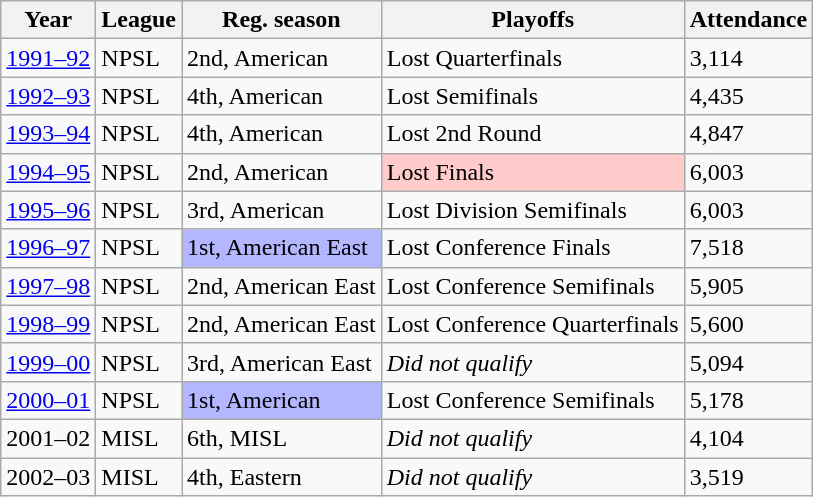<table class="wikitable">
<tr>
<th>Year</th>
<th>League</th>
<th>Reg. season</th>
<th>Playoffs</th>
<th>Attendance</th>
</tr>
<tr>
<td><a href='#'>1991–92</a></td>
<td>NPSL</td>
<td>2nd, American</td>
<td>Lost Quarterfinals</td>
<td>3,114</td>
</tr>
<tr>
<td><a href='#'>1992–93</a></td>
<td>NPSL</td>
<td>4th, American</td>
<td>Lost Semifinals</td>
<td>4,435</td>
</tr>
<tr>
<td><a href='#'>1993–94</a></td>
<td>NPSL</td>
<td>4th, American</td>
<td>Lost 2nd Round</td>
<td>4,847</td>
</tr>
<tr>
<td><a href='#'>1994–95</a></td>
<td>NPSL</td>
<td>2nd, American</td>
<td style="background:#ffcbcb;">Lost Finals</td>
<td>6,003</td>
</tr>
<tr>
<td><a href='#'>1995–96</a></td>
<td>NPSL</td>
<td>3rd, American</td>
<td>Lost Division Semifinals</td>
<td>6,003</td>
</tr>
<tr>
<td><a href='#'>1996–97</a></td>
<td>NPSL</td>
<td bgcolor="B3B7FF">1st, American East</td>
<td>Lost Conference Finals</td>
<td>7,518</td>
</tr>
<tr>
<td><a href='#'>1997–98</a></td>
<td>NPSL</td>
<td>2nd, American East</td>
<td>Lost Conference Semifinals</td>
<td>5,905</td>
</tr>
<tr>
<td><a href='#'>1998–99</a></td>
<td>NPSL</td>
<td>2nd, American East</td>
<td>Lost Conference Quarterfinals</td>
<td>5,600</td>
</tr>
<tr>
<td><a href='#'>1999–00</a></td>
<td>NPSL</td>
<td>3rd, American East</td>
<td><em>Did not qualify</em></td>
<td>5,094</td>
</tr>
<tr>
<td><a href='#'>2000–01</a></td>
<td>NPSL</td>
<td bgcolor="B3B7FF">1st, American</td>
<td>Lost Conference Semifinals</td>
<td>5,178</td>
</tr>
<tr>
<td>2001–02</td>
<td>MISL</td>
<td>6th, MISL</td>
<td><em>Did not qualify</em></td>
<td>4,104</td>
</tr>
<tr>
<td>2002–03</td>
<td>MISL</td>
<td>4th, Eastern</td>
<td><em>Did not qualify</em></td>
<td>3,519</td>
</tr>
</table>
